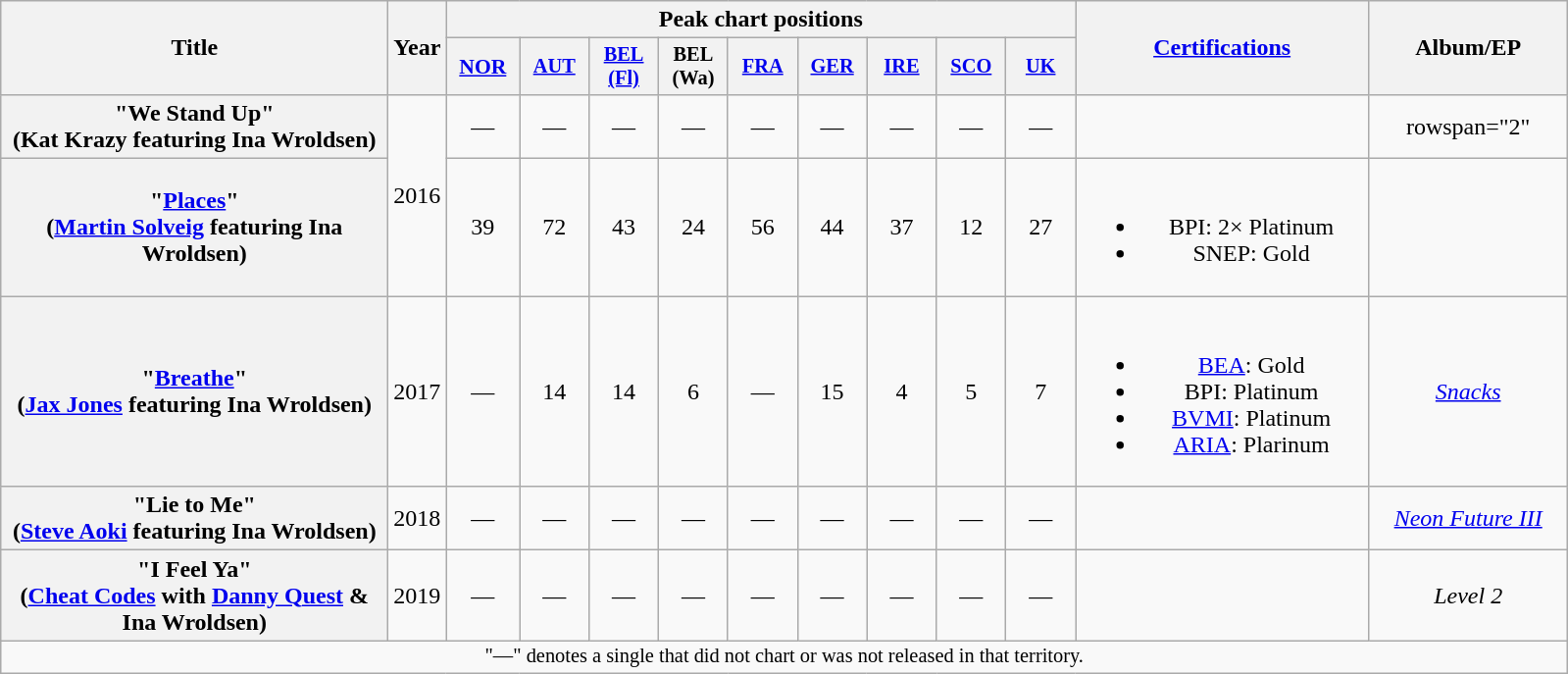<table class="wikitable plainrowheaders" style="text-align:center;" border="1">
<tr>
<th scope="col" rowspan="2" style="width:16em;">Title</th>
<th scope="col" rowspan="2" style="width:1em;">Year</th>
<th scope="col" colspan="9">Peak chart positions</th>
<th scope="col" rowspan="2" style="width:12em;"><a href='#'>Certifications</a></th>
<th scope="col" rowspan="2" style="width:8em;">Album/EP</th>
</tr>
<tr>
<th scope="col" style="width:3em;font-size:90%;"><a href='#'>NOR</a></th>
<th scope="col" style="width:3em;font-size:85%;"><a href='#'>AUT</a></th>
<th scope="col" style="width:3em;font-size:85%;"><a href='#'>BEL (Fl)</a></th>
<th scope="col" style="width:3em;font-size:85%;">BEL (Wa)</th>
<th scope="col" style="width:3em;font-size:85%;"><a href='#'>FRA</a></th>
<th scope="col" style="width:3em;font-size:85%;"><a href='#'>GER</a></th>
<th scope="col" style="width:3em;font-size:85%;"><a href='#'>IRE</a></th>
<th scope="col" style="width:3em;font-size:85%;"><a href='#'>SCO</a></th>
<th scope="col" style="width:3em;font-size:85%;"><a href='#'>UK</a></th>
</tr>
<tr>
<th scope="row">"We Stand Up"<br><span>(Kat Krazy featuring Ina Wroldsen)</span></th>
<td rowspan="2">2016</td>
<td>—</td>
<td>—</td>
<td>—</td>
<td>—</td>
<td>—</td>
<td>—</td>
<td>—</td>
<td>—</td>
<td>—</td>
<td></td>
<td>rowspan="2" </td>
</tr>
<tr>
<th scope="row">"<a href='#'>Places</a>"<br><span>(<a href='#'>Martin Solveig</a> featuring Ina Wroldsen)</span></th>
<td>39</td>
<td>72</td>
<td>43</td>
<td>24</td>
<td>56</td>
<td>44</td>
<td>37</td>
<td>12</td>
<td>27</td>
<td><br><ul><li>BPI: 2× Platinum</li><li>SNEP: Gold</li></ul></td>
</tr>
<tr>
<th scope="row">"<a href='#'>Breathe</a>" <br><span>(<a href='#'>Jax Jones</a> featuring Ina Wroldsen)</span></th>
<td>2017</td>
<td>—</td>
<td>14<br></td>
<td>14</td>
<td>6</td>
<td>—</td>
<td>15</td>
<td>4<br></td>
<td>5<br></td>
<td>7</td>
<td><br><ul><li><a href='#'>BEA</a>: Gold</li><li>BPI: Platinum</li><li><a href='#'>BVMI</a>: Platinum</li><li><a href='#'>ARIA</a>: Plarinum</li></ul></td>
<td><em><a href='#'>Snacks</a></em></td>
</tr>
<tr>
<th scope="row">"Lie to Me"<br><span>(<a href='#'>Steve Aoki</a> featuring Ina Wroldsen)</span></th>
<td>2018</td>
<td>—</td>
<td>—</td>
<td>—</td>
<td>—</td>
<td>—</td>
<td>—</td>
<td>—</td>
<td>—</td>
<td>—</td>
<td></td>
<td><em><a href='#'>Neon Future III</a></em></td>
</tr>
<tr>
<th scope="row">"I Feel Ya"<br><span>(<a href='#'>Cheat Codes</a> with <a href='#'>Danny Quest</a> & Ina Wroldsen)</span></th>
<td>2019</td>
<td>—</td>
<td>—</td>
<td>—</td>
<td>—</td>
<td>—</td>
<td>—</td>
<td>—</td>
<td>—</td>
<td>—</td>
<td></td>
<td><em>Level 2</em></td>
</tr>
<tr>
<td colspan="26" style="font-size:85%">"—" denotes a single that did not chart or was not released in that territory.</td>
</tr>
</table>
